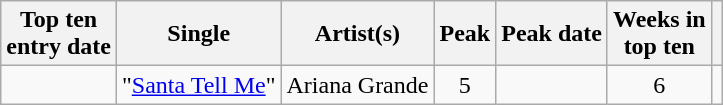<table class="wikitable">
<tr>
<th>Top ten<br>entry date</th>
<th>Single</th>
<th>Artist(s)</th>
<th data-sort-type="number">Peak</th>
<th>Peak date</th>
<th data-sort-type="number">Weeks in<br>top ten</th>
<th></th>
</tr>
<tr>
<td></td>
<td>"<a href='#'>Santa Tell Me</a>"</td>
<td>Ariana Grande</td>
<td style="text-align:center;">5</td>
<td></td>
<td style="text-align:center;">6</td>
<td style="text-align:center;"></td>
</tr>
</table>
